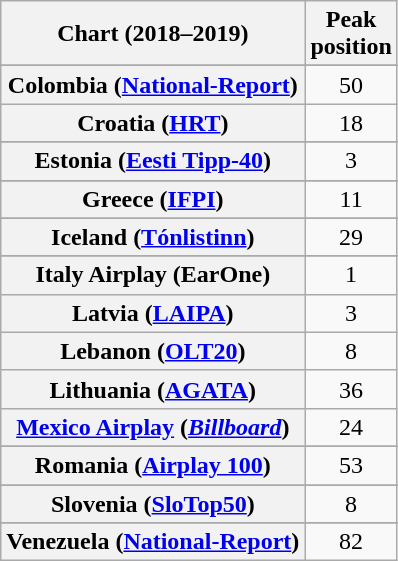<table class="wikitable sortable plainrowheaders" style="text-align:center">
<tr>
<th scope="col">Chart (2018–2019)</th>
<th scope="col">Peak<br>position</th>
</tr>
<tr>
</tr>
<tr>
</tr>
<tr>
</tr>
<tr>
</tr>
<tr>
</tr>
<tr>
</tr>
<tr>
</tr>
<tr>
</tr>
<tr>
<th scope="row">Colombia (<a href='#'>National-Report</a>)</th>
<td>50</td>
</tr>
<tr>
<th scope="row">Croatia (<a href='#'>HRT</a>)</th>
<td>18</td>
</tr>
<tr>
</tr>
<tr>
</tr>
<tr>
</tr>
<tr>
</tr>
<tr>
<th scope="row">Estonia (<a href='#'>Eesti Tipp-40</a>)</th>
<td>3</td>
</tr>
<tr>
</tr>
<tr>
</tr>
<tr>
</tr>
<tr>
<th scope="row">Greece (<a href='#'>IFPI</a>)</th>
<td>11</td>
</tr>
<tr>
</tr>
<tr>
</tr>
<tr>
</tr>
<tr>
</tr>
<tr>
<th scope="row">Iceland (<a href='#'>Tónlistinn</a>)</th>
<td>29</td>
</tr>
<tr>
</tr>
<tr>
</tr>
<tr>
<th scope="row">Italy Airplay (EarOne)</th>
<td>1</td>
</tr>
<tr>
<th scope="row">Latvia (<a href='#'>LAIPA</a>)</th>
<td>3</td>
</tr>
<tr>
<th scope="row">Lebanon (<a href='#'>OLT20</a>)</th>
<td>8</td>
</tr>
<tr>
<th scope="row">Lithuania (<a href='#'>AGATA</a>)</th>
<td>36</td>
</tr>
<tr>
<th scope="row"><a href='#'>Mexico Airplay</a> (<em><a href='#'>Billboard</a></em>)</th>
<td>24</td>
</tr>
<tr>
</tr>
<tr>
</tr>
<tr>
</tr>
<tr>
</tr>
<tr>
</tr>
<tr>
</tr>
<tr>
</tr>
<tr>
<th scope="row">Romania (<a href='#'>Airplay 100</a>)</th>
<td>53</td>
</tr>
<tr>
</tr>
<tr>
</tr>
<tr>
</tr>
<tr>
</tr>
<tr>
<th scope="row">Slovenia (<a href='#'>SloTop50</a>)</th>
<td>8</td>
</tr>
<tr>
</tr>
<tr>
</tr>
<tr>
</tr>
<tr>
</tr>
<tr>
</tr>
<tr>
</tr>
<tr>
</tr>
<tr>
</tr>
<tr>
</tr>
<tr>
<th scope="row">Venezuela (<a href='#'>National-Report</a>)</th>
<td>82</td>
</tr>
</table>
